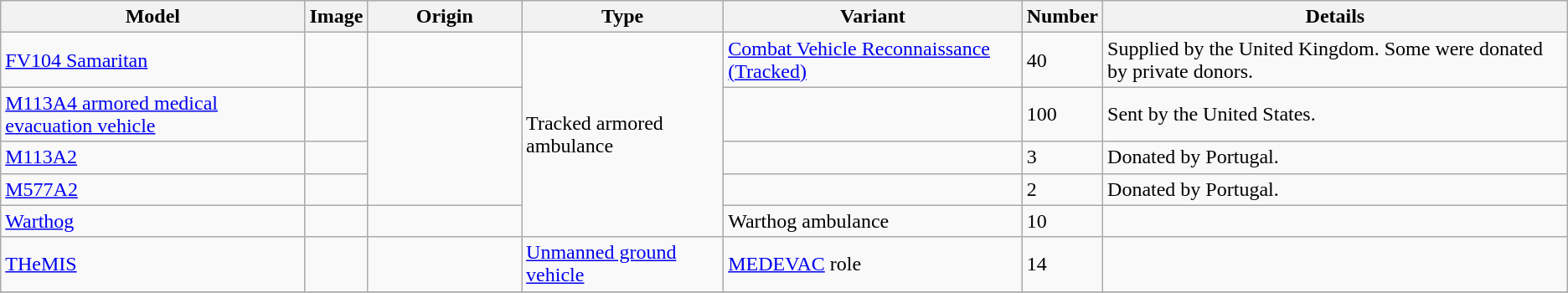<table class="wikitable sortable">
<tr>
<th>Model</th>
<th>Image</th>
<th style="width:115px;">Origin</th>
<th>Type</th>
<th>Variant</th>
<th>Number</th>
<th>Details</th>
</tr>
<tr>
<td><a href='#'>FV104 Samaritan</a></td>
<td></td>
<td></td>
<td rowspan="5">Tracked armored ambulance</td>
<td><a href='#'>Combat Vehicle Reconnaissance (Tracked)</a></td>
<td>40</td>
<td>Supplied by the United Kingdom. Some were donated by private donors.</td>
</tr>
<tr>
<td><a href='#'>M113A4 armored medical evacuation vehicle</a></td>
<td></td>
<td rowspan="3"></td>
<td></td>
<td>100</td>
<td>Sent by the United States.</td>
</tr>
<tr>
<td><a href='#'>M113A2</a></td>
<td></td>
<td></td>
<td>3</td>
<td>Donated by Portugal.</td>
</tr>
<tr>
<td><a href='#'>M577A2</a></td>
<td></td>
<td></td>
<td>2</td>
<td>Donated by Portugal.</td>
</tr>
<tr>
<td><a href='#'>Warthog</a></td>
<td></td>
<td></td>
<td>Warthog ambulance</td>
<td>10</td>
<td></td>
</tr>
<tr>
<td><a href='#'>THeMIS</a></td>
<td></td>
<td></td>
<td><a href='#'>Unmanned ground vehicle</a></td>
<td><a href='#'>MEDEVAC</a> role</td>
<td>14</td>
<td></td>
</tr>
<tr>
</tr>
</table>
